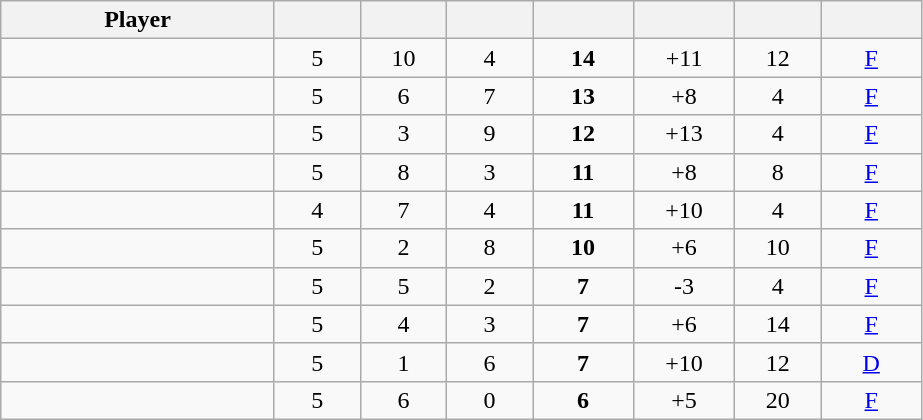<table class="wikitable sortable" style="text-align:center;">
<tr>
<th width="175px">Player</th>
<th width="50px"></th>
<th width="50px"></th>
<th width="50px"></th>
<th width="60px"></th>
<th width="60px"></th>
<th width="50px"></th>
<th width="60px"></th>
</tr>
<tr>
<td align="left"> </td>
<td>5</td>
<td>10</td>
<td>4</td>
<td><strong>14</strong></td>
<td>+11</td>
<td>12</td>
<td><a href='#'>F</a></td>
</tr>
<tr>
<td align="left"> </td>
<td>5</td>
<td>6</td>
<td>7</td>
<td><strong>13</strong></td>
<td>+8</td>
<td>4</td>
<td><a href='#'>F</a></td>
</tr>
<tr>
<td align="left"> </td>
<td>5</td>
<td>3</td>
<td>9</td>
<td><strong>12</strong></td>
<td>+13</td>
<td>4</td>
<td><a href='#'>F</a></td>
</tr>
<tr>
<td align="left"> </td>
<td>5</td>
<td>8</td>
<td>3</td>
<td><strong>11</strong></td>
<td>+8</td>
<td>8</td>
<td><a href='#'>F</a></td>
</tr>
<tr>
<td align="left"> </td>
<td>4</td>
<td>7</td>
<td>4</td>
<td><strong>11</strong></td>
<td>+10</td>
<td>4</td>
<td><a href='#'>F</a></td>
</tr>
<tr>
<td align="left"> </td>
<td>5</td>
<td>2</td>
<td>8</td>
<td><strong>10</strong></td>
<td>+6</td>
<td>10</td>
<td><a href='#'>F</a></td>
</tr>
<tr>
<td align="left"> </td>
<td>5</td>
<td>5</td>
<td>2</td>
<td><strong>7</strong></td>
<td>-3</td>
<td>4</td>
<td><a href='#'>F</a></td>
</tr>
<tr>
<td align="left"> </td>
<td>5</td>
<td>4</td>
<td>3</td>
<td><strong>7</strong></td>
<td>+6</td>
<td>14</td>
<td><a href='#'>F</a></td>
</tr>
<tr>
<td align="left"> </td>
<td>5</td>
<td>1</td>
<td>6</td>
<td><strong>7</strong></td>
<td>+10</td>
<td>12</td>
<td><a href='#'>D</a></td>
</tr>
<tr>
<td align="left"> </td>
<td>5</td>
<td>6</td>
<td>0</td>
<td><strong>6</strong></td>
<td>+5</td>
<td>20</td>
<td><a href='#'>F</a></td>
</tr>
</table>
